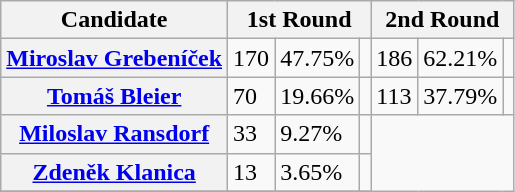<table class="wikitable">
<tr>
<th>Candidate</th>
<th colspan=3>1st Round</th>
<th colspan=3>2nd Round</th>
</tr>
<tr>
<th><a href='#'>Miroslav Grebeníček</a></th>
<td>170</td>
<td>47.75%</td>
<td></td>
<td>186</td>
<td>62.21%</td>
<td></td>
</tr>
<tr>
<th><a href='#'>Tomáš Bleier</a></th>
<td>70</td>
<td>19.66%</td>
<td></td>
<td>113</td>
<td>37.79%</td>
<td></td>
</tr>
<tr>
<th><a href='#'>Miloslav Ransdorf</a></th>
<td>33</td>
<td>9.27%</td>
<td></td>
<td colspan=3 rowspan=3></td>
</tr>
<tr>
<th><a href='#'>Zdeněk Klanica</a></th>
<td>13</td>
<td>3.65%</td>
<td></td>
</tr>
<tr>
</tr>
</table>
